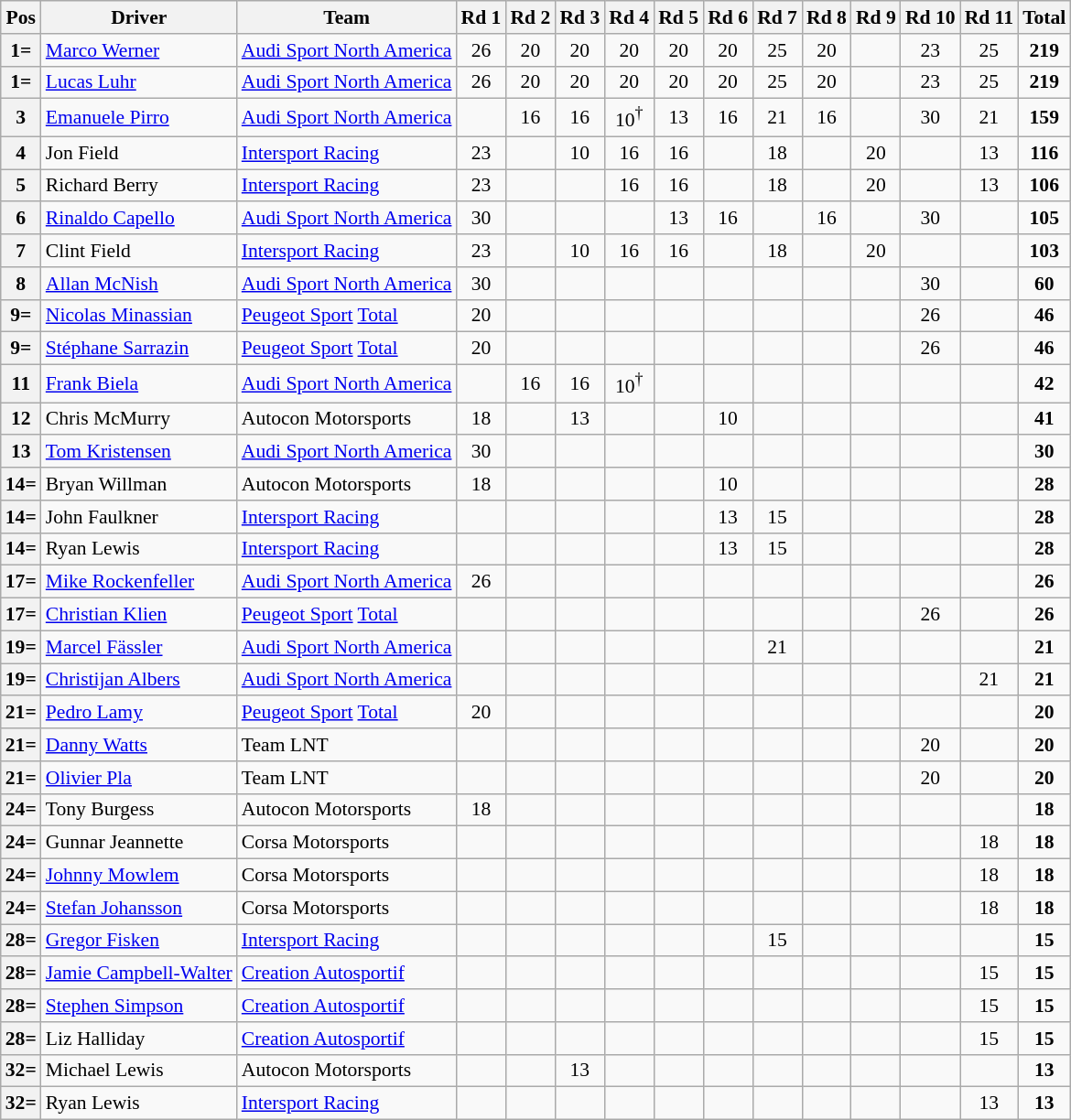<table class="wikitable" style="font-size: 90%;">
<tr>
<th>Pos</th>
<th>Driver</th>
<th>Team</th>
<th>Rd 1</th>
<th>Rd 2</th>
<th>Rd 3</th>
<th>Rd 4</th>
<th>Rd 5</th>
<th>Rd 6</th>
<th>Rd 7</th>
<th>Rd 8</th>
<th>Rd 9</th>
<th>Rd 10</th>
<th>Rd 11</th>
<th>Total</th>
</tr>
<tr>
<th>1=</th>
<td> <a href='#'>Marco Werner</a></td>
<td> <a href='#'>Audi Sport North America</a></td>
<td align="center">26</td>
<td align="center">20</td>
<td align="center">20</td>
<td align="center">20</td>
<td align="center">20</td>
<td align="center">20</td>
<td align="center">25</td>
<td align="center">20</td>
<td></td>
<td align="center">23</td>
<td align="center">25</td>
<td align="center"><strong>219</strong></td>
</tr>
<tr>
<th>1=</th>
<td> <a href='#'>Lucas Luhr</a></td>
<td> <a href='#'>Audi Sport North America</a></td>
<td align="center">26</td>
<td align="center">20</td>
<td align="center">20</td>
<td align="center">20</td>
<td align="center">20</td>
<td align="center">20</td>
<td align="center">25</td>
<td align="center">20</td>
<td></td>
<td align="center">23</td>
<td align="center">25</td>
<td align="center"><strong>219</strong></td>
</tr>
<tr>
<th>3</th>
<td> <a href='#'>Emanuele Pirro</a></td>
<td> <a href='#'>Audi Sport North America</a></td>
<td></td>
<td align="center">16</td>
<td align="center">16</td>
<td align="center">10<sup>†</sup></td>
<td align="center">13</td>
<td align="center">16</td>
<td align="center">21</td>
<td align="center">16</td>
<td></td>
<td align="center">30</td>
<td align="center">21</td>
<td align="center"><strong>159</strong></td>
</tr>
<tr>
<th>4</th>
<td> Jon Field</td>
<td> <a href='#'>Intersport Racing</a></td>
<td align="center">23</td>
<td></td>
<td align="center">10</td>
<td align="center">16</td>
<td align="center">16</td>
<td></td>
<td align="center">18</td>
<td></td>
<td align="center">20</td>
<td></td>
<td align="center">13</td>
<td align="center"><strong>116</strong></td>
</tr>
<tr>
<th>5</th>
<td> Richard Berry</td>
<td> <a href='#'>Intersport Racing</a></td>
<td align="center">23</td>
<td></td>
<td></td>
<td align="center">16</td>
<td align="center">16</td>
<td></td>
<td align="center">18</td>
<td></td>
<td align="center">20</td>
<td></td>
<td align="center">13</td>
<td align="center"><strong>106</strong></td>
</tr>
<tr>
<th>6</th>
<td> <a href='#'>Rinaldo Capello</a></td>
<td> <a href='#'>Audi Sport North America</a></td>
<td align="center">30</td>
<td></td>
<td></td>
<td></td>
<td align="center">13</td>
<td align="center">16</td>
<td></td>
<td align="center">16</td>
<td></td>
<td align="center">30</td>
<td></td>
<td align="center"><strong>105</strong></td>
</tr>
<tr>
<th>7</th>
<td> Clint Field</td>
<td> <a href='#'>Intersport Racing</a></td>
<td align="center">23</td>
<td></td>
<td align="center">10</td>
<td align="center">16</td>
<td align="center">16</td>
<td></td>
<td align="center">18</td>
<td></td>
<td align="center">20</td>
<td></td>
<td></td>
<td align="center"><strong>103</strong></td>
</tr>
<tr>
<th>8</th>
<td> <a href='#'>Allan McNish</a></td>
<td> <a href='#'>Audi Sport North America</a></td>
<td align="center">30</td>
<td></td>
<td></td>
<td></td>
<td></td>
<td></td>
<td></td>
<td></td>
<td></td>
<td align="center">30</td>
<td></td>
<td align="center"><strong>60</strong></td>
</tr>
<tr>
<th>9=</th>
<td> <a href='#'>Nicolas Minassian</a></td>
<td> <a href='#'>Peugeot Sport</a> <a href='#'>Total</a></td>
<td align="center">20</td>
<td></td>
<td></td>
<td></td>
<td></td>
<td></td>
<td></td>
<td></td>
<td></td>
<td align="center">26</td>
<td></td>
<td align="center"><strong>46</strong></td>
</tr>
<tr>
<th>9=</th>
<td> <a href='#'>Stéphane Sarrazin</a></td>
<td> <a href='#'>Peugeot Sport</a> <a href='#'>Total</a></td>
<td align="center">20</td>
<td></td>
<td></td>
<td></td>
<td></td>
<td></td>
<td></td>
<td></td>
<td></td>
<td align="center">26</td>
<td></td>
<td align="center"><strong>46</strong></td>
</tr>
<tr>
<th>11</th>
<td> <a href='#'>Frank Biela</a></td>
<td> <a href='#'>Audi Sport North America</a></td>
<td></td>
<td align="center">16</td>
<td align="center">16</td>
<td align="center">10<sup>†</sup></td>
<td></td>
<td></td>
<td></td>
<td></td>
<td></td>
<td></td>
<td></td>
<td align="center"><strong>42</strong></td>
</tr>
<tr>
<th>12</th>
<td> Chris McMurry</td>
<td> Autocon Motorsports</td>
<td align="center">18</td>
<td></td>
<td align="center">13</td>
<td></td>
<td></td>
<td align="center">10</td>
<td></td>
<td></td>
<td></td>
<td></td>
<td></td>
<td align="center"><strong>41</strong></td>
</tr>
<tr>
<th>13</th>
<td> <a href='#'>Tom Kristensen</a></td>
<td> <a href='#'>Audi Sport North America</a></td>
<td align="center">30</td>
<td></td>
<td></td>
<td></td>
<td></td>
<td></td>
<td></td>
<td></td>
<td></td>
<td></td>
<td></td>
<td align="center"><strong>30</strong></td>
</tr>
<tr>
<th>14=</th>
<td> Bryan Willman</td>
<td> Autocon Motorsports</td>
<td align="center">18</td>
<td></td>
<td></td>
<td></td>
<td></td>
<td align="center">10</td>
<td></td>
<td></td>
<td></td>
<td></td>
<td></td>
<td align="center"><strong>28</strong></td>
</tr>
<tr>
<th>14=</th>
<td> John Faulkner</td>
<td> <a href='#'>Intersport Racing</a></td>
<td></td>
<td></td>
<td></td>
<td></td>
<td></td>
<td align="center">13</td>
<td align="center">15</td>
<td></td>
<td></td>
<td></td>
<td></td>
<td align="center"><strong>28</strong></td>
</tr>
<tr>
<th>14=</th>
<td> Ryan Lewis</td>
<td> <a href='#'>Intersport Racing</a></td>
<td></td>
<td></td>
<td></td>
<td></td>
<td></td>
<td align="center">13</td>
<td align="center">15</td>
<td></td>
<td></td>
<td></td>
<td></td>
<td align="center"><strong>28</strong></td>
</tr>
<tr>
<th>17=</th>
<td> <a href='#'>Mike Rockenfeller</a></td>
<td> <a href='#'>Audi Sport North America</a></td>
<td align="center">26</td>
<td></td>
<td></td>
<td></td>
<td></td>
<td></td>
<td></td>
<td></td>
<td></td>
<td></td>
<td></td>
<td align="center"><strong>26</strong></td>
</tr>
<tr>
<th>17=</th>
<td> <a href='#'>Christian Klien</a></td>
<td> <a href='#'>Peugeot Sport</a> <a href='#'>Total</a></td>
<td></td>
<td></td>
<td></td>
<td></td>
<td></td>
<td></td>
<td></td>
<td></td>
<td></td>
<td align="center">26</td>
<td></td>
<td align="center"><strong>26</strong></td>
</tr>
<tr>
<th>19=</th>
<td> <a href='#'>Marcel Fässler</a></td>
<td> <a href='#'>Audi Sport North America</a></td>
<td></td>
<td></td>
<td></td>
<td></td>
<td></td>
<td></td>
<td align="center">21</td>
<td></td>
<td></td>
<td></td>
<td></td>
<td align="center"><strong>21</strong></td>
</tr>
<tr>
<th>19=</th>
<td> <a href='#'>Christijan Albers</a></td>
<td> <a href='#'>Audi Sport North America</a></td>
<td></td>
<td></td>
<td></td>
<td></td>
<td></td>
<td></td>
<td></td>
<td></td>
<td></td>
<td></td>
<td align="center">21</td>
<td align="center"><strong>21</strong></td>
</tr>
<tr>
<th>21=</th>
<td> <a href='#'>Pedro Lamy</a></td>
<td> <a href='#'>Peugeot Sport</a> <a href='#'>Total</a></td>
<td align="center">20</td>
<td></td>
<td></td>
<td></td>
<td></td>
<td></td>
<td></td>
<td></td>
<td></td>
<td></td>
<td></td>
<td align="center"><strong>20</strong></td>
</tr>
<tr>
<th>21=</th>
<td> <a href='#'>Danny Watts</a></td>
<td> Team LNT</td>
<td></td>
<td></td>
<td></td>
<td></td>
<td></td>
<td></td>
<td></td>
<td></td>
<td></td>
<td align="center">20</td>
<td></td>
<td align="center"><strong>20</strong></td>
</tr>
<tr>
<th>21=</th>
<td> <a href='#'>Olivier Pla</a></td>
<td> Team LNT</td>
<td></td>
<td></td>
<td></td>
<td></td>
<td></td>
<td></td>
<td></td>
<td></td>
<td></td>
<td align="center">20</td>
<td></td>
<td align="center"><strong>20</strong></td>
</tr>
<tr>
<th>24=</th>
<td> Tony Burgess</td>
<td> Autocon Motorsports</td>
<td align="center">18</td>
<td></td>
<td></td>
<td></td>
<td></td>
<td></td>
<td></td>
<td></td>
<td></td>
<td></td>
<td></td>
<td align="center"><strong>18</strong></td>
</tr>
<tr>
<th>24=</th>
<td> Gunnar Jeannette</td>
<td> Corsa Motorsports</td>
<td></td>
<td></td>
<td></td>
<td></td>
<td></td>
<td></td>
<td></td>
<td></td>
<td></td>
<td></td>
<td align="center">18</td>
<td align="center"><strong>18</strong></td>
</tr>
<tr>
<th>24=</th>
<td> <a href='#'>Johnny Mowlem</a></td>
<td> Corsa Motorsports</td>
<td></td>
<td></td>
<td></td>
<td></td>
<td></td>
<td></td>
<td></td>
<td></td>
<td></td>
<td></td>
<td align="center">18</td>
<td align="center"><strong>18</strong></td>
</tr>
<tr>
<th>24=</th>
<td> <a href='#'>Stefan Johansson</a></td>
<td> Corsa Motorsports</td>
<td></td>
<td></td>
<td></td>
<td></td>
<td></td>
<td></td>
<td></td>
<td></td>
<td></td>
<td></td>
<td align="center">18</td>
<td align="center"><strong>18</strong></td>
</tr>
<tr>
<th>28=</th>
<td> <a href='#'>Gregor Fisken</a></td>
<td> <a href='#'>Intersport Racing</a></td>
<td></td>
<td></td>
<td></td>
<td></td>
<td></td>
<td></td>
<td align="center">15</td>
<td></td>
<td></td>
<td></td>
<td></td>
<td align="center"><strong>15</strong></td>
</tr>
<tr>
<th>28=</th>
<td> <a href='#'>Jamie Campbell-Walter</a></td>
<td> <a href='#'>Creation Autosportif</a></td>
<td></td>
<td></td>
<td></td>
<td></td>
<td></td>
<td></td>
<td></td>
<td></td>
<td></td>
<td></td>
<td align="center">15</td>
<td align="center"><strong>15</strong></td>
</tr>
<tr>
<th>28=</th>
<td> <a href='#'>Stephen Simpson</a></td>
<td> <a href='#'>Creation Autosportif</a></td>
<td></td>
<td></td>
<td></td>
<td></td>
<td></td>
<td></td>
<td></td>
<td></td>
<td></td>
<td></td>
<td align="center">15</td>
<td align="center"><strong>15</strong></td>
</tr>
<tr>
<th>28=</th>
<td> Liz Halliday</td>
<td> <a href='#'>Creation Autosportif</a></td>
<td></td>
<td></td>
<td></td>
<td></td>
<td></td>
<td></td>
<td></td>
<td></td>
<td></td>
<td></td>
<td align="center">15</td>
<td align="center"><strong>15</strong></td>
</tr>
<tr>
<th>32=</th>
<td> Michael Lewis</td>
<td> Autocon Motorsports</td>
<td></td>
<td></td>
<td align="center">13</td>
<td></td>
<td></td>
<td></td>
<td></td>
<td></td>
<td></td>
<td></td>
<td></td>
<td align="center"><strong>13</strong></td>
</tr>
<tr>
<th>32=</th>
<td> Ryan Lewis</td>
<td> <a href='#'>Intersport Racing</a></td>
<td></td>
<td></td>
<td></td>
<td></td>
<td></td>
<td></td>
<td></td>
<td></td>
<td></td>
<td></td>
<td align="center">13</td>
<td align="center"><strong>13</strong></td>
</tr>
</table>
